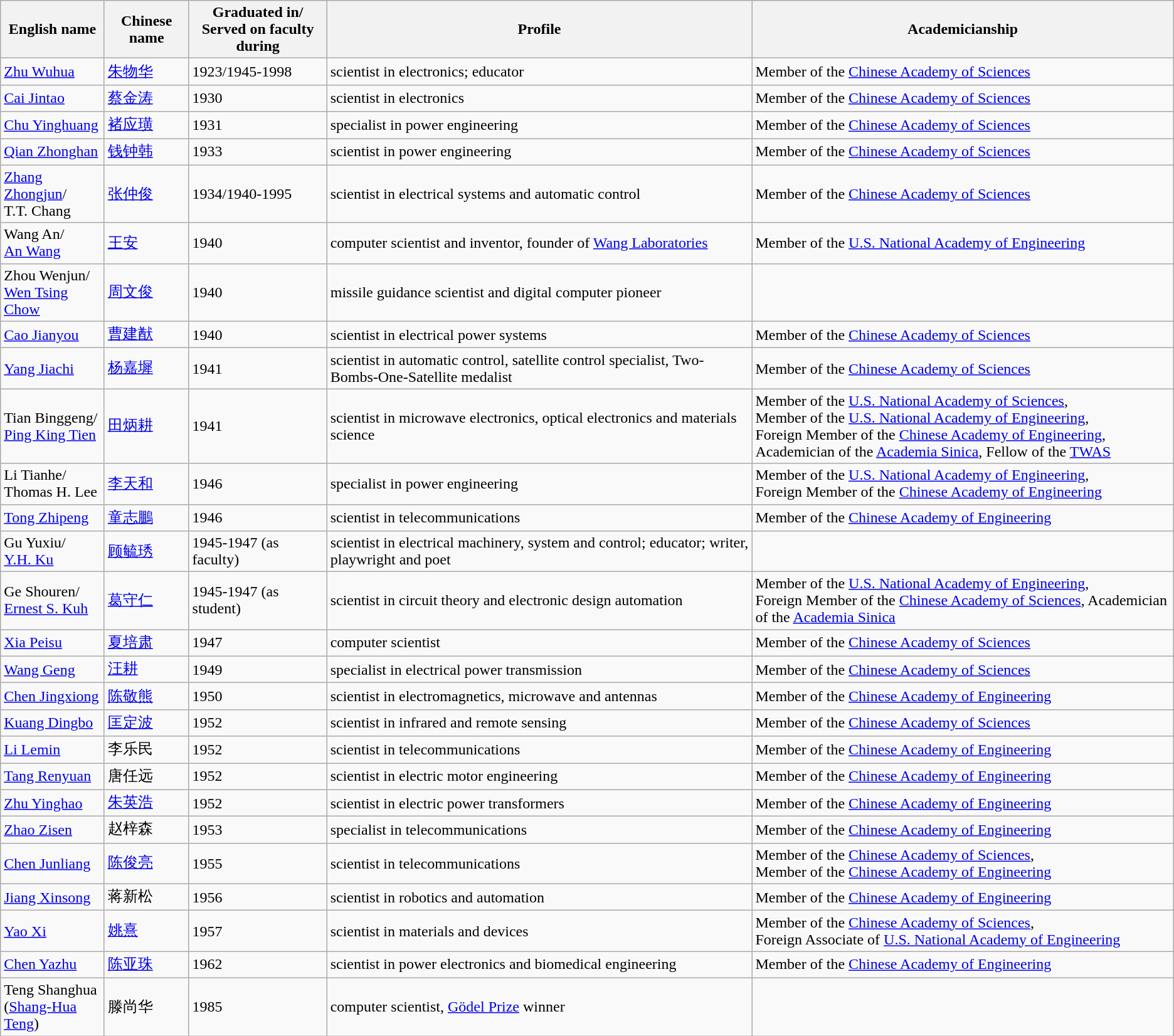<table class="wikitable sortable">
<tr>
<th>English name</th>
<th>Chinese name</th>
<th>Graduated in/<br>Served on faculty during</th>
<th class="unsortable">Profile</th>
<th class="unsortable">Academicianship</th>
</tr>
<tr>
<td><a href='#'>Zhu Wuhua</a></td>
<td><a href='#'>朱物华</a></td>
<td>1923/1945-1998</td>
<td>scientist in electronics; educator</td>
<td>Member of the <a href='#'>Chinese Academy of Sciences</a></td>
</tr>
<tr>
<td><a href='#'>Cai Jintao</a></td>
<td><a href='#'>蔡金涛</a></td>
<td>1930</td>
<td>scientist in electronics</td>
<td>Member of the <a href='#'>Chinese Academy of Sciences</a></td>
</tr>
<tr>
<td><a href='#'>Chu Yinghuang</a></td>
<td><a href='#'>褚应璜</a></td>
<td>1931</td>
<td>specialist in power engineering</td>
<td>Member of the <a href='#'>Chinese Academy of Sciences</a></td>
</tr>
<tr>
<td><a href='#'>Qian Zhonghan</a></td>
<td><a href='#'>钱钟韩</a></td>
<td>1933</td>
<td>scientist in power engineering</td>
<td>Member of the <a href='#'>Chinese Academy of Sciences</a></td>
</tr>
<tr>
<td><a href='#'>Zhang Zhongjun</a>/<br>T.T. Chang</td>
<td><a href='#'>张仲俊</a></td>
<td>1934/1940-1995</td>
<td>scientist in electrical systems and automatic control</td>
<td>Member of the <a href='#'>Chinese Academy of Sciences</a></td>
</tr>
<tr>
<td>Wang An/<br><a href='#'>An Wang</a></td>
<td><a href='#'>王安</a></td>
<td>1940</td>
<td>computer scientist and inventor, founder of <a href='#'>Wang Laboratories</a></td>
<td>Member of the <a href='#'>U.S. National Academy of Engineering</a></td>
</tr>
<tr>
<td>Zhou Wenjun/<br><a href='#'>Wen Tsing Chow</a></td>
<td><a href='#'>周文俊</a></td>
<td>1940</td>
<td>missile guidance scientist and digital computer pioneer</td>
<td></td>
</tr>
<tr>
<td><a href='#'>Cao Jianyou</a></td>
<td><a href='#'>曹建猷</a></td>
<td>1940</td>
<td>scientist in electrical power systems</td>
<td>Member of the <a href='#'>Chinese Academy of Sciences</a></td>
</tr>
<tr>
<td><a href='#'>Yang Jiachi</a></td>
<td><a href='#'>杨嘉墀</a></td>
<td>1941</td>
<td>scientist in automatic control, satellite control specialist, Two-Bombs-One-Satellite medalist</td>
<td>Member of the <a href='#'>Chinese Academy of Sciences</a></td>
</tr>
<tr>
<td>Tian Binggeng/<br><a href='#'>Ping King Tien</a></td>
<td><a href='#'>田炳耕</a></td>
<td>1941</td>
<td>scientist in microwave electronics, optical electronics and materials science</td>
<td>Member of the <a href='#'>U.S. National Academy of Sciences</a>, <br>Member of the <a href='#'>U.S. National Academy of Engineering</a>, <br>Foreign Member of the <a href='#'>Chinese Academy of Engineering</a>, <br>Academician of the <a href='#'>Academia Sinica</a>, Fellow of the <a href='#'>TWAS</a></td>
</tr>
<tr>
<td>Li Tianhe/<br>Thomas H. Lee</td>
<td><a href='#'>李天和</a></td>
<td>1946</td>
<td>specialist in power engineering</td>
<td>Member of the <a href='#'>U.S. National Academy of Engineering</a>,<br>Foreign Member of the <a href='#'>Chinese Academy of Engineering</a></td>
</tr>
<tr>
<td><a href='#'>Tong Zhipeng</a></td>
<td><a href='#'>童志鵬</a></td>
<td>1946</td>
<td>scientist in telecommunications</td>
<td>Member of the <a href='#'>Chinese Academy of Engineering</a></td>
</tr>
<tr>
<td>Gu Yuxiu/<br><a href='#'>Y.H. Ku</a></td>
<td><a href='#'>顾毓琇</a></td>
<td>1945-1947 (as faculty)</td>
<td>scientist in electrical machinery, system and control; educator; writer, playwright and poet</td>
<td></td>
</tr>
<tr>
<td>Ge Shouren/<br><a href='#'>Ernest S. Kuh</a></td>
<td><a href='#'>葛守仁</a></td>
<td>1945-1947 (as student)</td>
<td>scientist in circuit theory and electronic design automation</td>
<td>Member of the <a href='#'>U.S. National Academy of Engineering</a>,<br>Foreign Member of the <a href='#'>Chinese Academy of Sciences</a>, Academician of the <a href='#'>Academia Sinica</a></td>
</tr>
<tr>
<td><a href='#'>Xia Peisu</a></td>
<td><a href='#'>夏培肃</a></td>
<td>1947</td>
<td>computer scientist</td>
<td>Member of the <a href='#'>Chinese Academy of Sciences</a></td>
</tr>
<tr>
<td><a href='#'>Wang Geng</a></td>
<td><a href='#'>汪耕</a></td>
<td>1949</td>
<td>specialist in electrical power transmission</td>
<td>Member of the <a href='#'>Chinese Academy of Sciences</a></td>
</tr>
<tr>
<td><a href='#'>Chen Jingxiong</a></td>
<td><a href='#'>陈敬熊</a></td>
<td>1950</td>
<td>scientist in electromagnetics, microwave and antennas</td>
<td>Member of the <a href='#'>Chinese Academy of Engineering</a></td>
</tr>
<tr>
<td><a href='#'>Kuang Dingbo</a></td>
<td><a href='#'>匡定波</a></td>
<td>1952</td>
<td>scientist in infrared and remote sensing</td>
<td>Member of the <a href='#'>Chinese Academy of Sciences</a></td>
</tr>
<tr>
<td><a href='#'>Li Lemin</a></td>
<td>李乐民</td>
<td>1952</td>
<td>scientist in telecommunications</td>
<td>Member of the <a href='#'>Chinese Academy of Engineering</a></td>
</tr>
<tr>
<td><a href='#'>Tang Renyuan</a></td>
<td>唐任远</td>
<td>1952</td>
<td>scientist in electric motor engineering</td>
<td>Member of the <a href='#'>Chinese Academy of Engineering</a></td>
</tr>
<tr>
<td><a href='#'>Zhu Yinghao</a></td>
<td><a href='#'>朱英浩</a></td>
<td>1952</td>
<td>scientist in electric power transformers</td>
<td>Member of the <a href='#'>Chinese Academy of Engineering</a></td>
</tr>
<tr>
<td><a href='#'>Zhao Zisen</a></td>
<td>赵梓森</td>
<td>1953</td>
<td>specialist in telecommunications</td>
<td>Member of the <a href='#'>Chinese Academy of Engineering</a></td>
</tr>
<tr>
<td><a href='#'>Chen Junliang</a></td>
<td><a href='#'>陈俊亮</a></td>
<td>1955</td>
<td>scientist in telecommunications</td>
<td>Member of the <a href='#'>Chinese Academy of Sciences</a>,<br>Member of the <a href='#'>Chinese Academy of Engineering</a></td>
</tr>
<tr>
<td><a href='#'>Jiang Xinsong</a></td>
<td>蒋新松</td>
<td>1956</td>
<td>scientist in robotics and automation</td>
<td>Member of the <a href='#'>Chinese Academy of Engineering</a></td>
</tr>
<tr>
<td><a href='#'>Yao Xi</a></td>
<td><a href='#'>姚熹</a></td>
<td>1957</td>
<td>scientist in materials and devices</td>
<td>Member of the <a href='#'>Chinese Academy of Sciences</a>, <br>Foreign Associate of <a href='#'>U.S. National Academy of Engineering</a></td>
</tr>
<tr>
<td><a href='#'>Chen Yazhu</a></td>
<td><a href='#'>陈亚珠</a></td>
<td>1962</td>
<td>scientist in power electronics and biomedical engineering</td>
<td>Member of the <a href='#'>Chinese Academy of Engineering</a></td>
</tr>
<tr>
<td>Teng Shanghua<br>(<a href='#'>Shang-Hua Teng</a>)</td>
<td>滕尚华</td>
<td>1985</td>
<td>computer scientist, <a href='#'>Gödel Prize</a> winner</td>
<td></td>
</tr>
</table>
